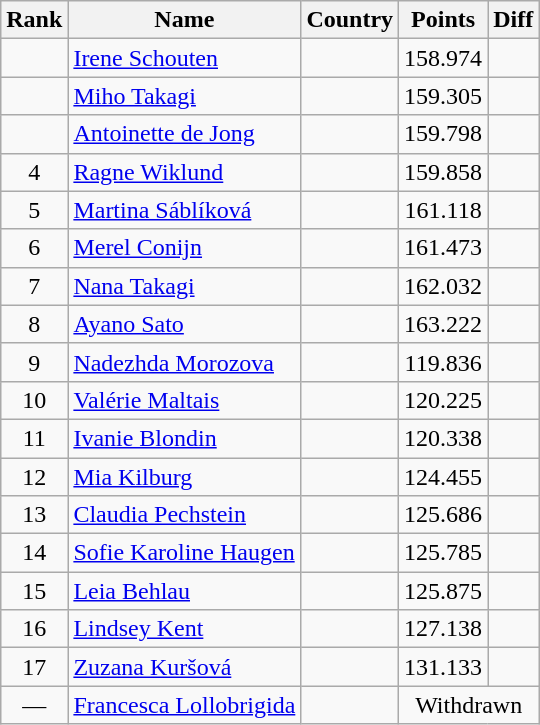<table class="wikitable sortable" style="text-align:center">
<tr>
<th>Rank</th>
<th>Name</th>
<th>Country</th>
<th>Points</th>
<th>Diff</th>
</tr>
<tr>
<td></td>
<td align=left><a href='#'>Irene Schouten</a></td>
<td align=left></td>
<td>158.974</td>
<td></td>
</tr>
<tr>
<td></td>
<td align=left><a href='#'>Miho Takagi</a></td>
<td align=left></td>
<td>159.305</td>
<td></td>
</tr>
<tr>
<td></td>
<td align=left><a href='#'>Antoinette de Jong</a></td>
<td align=left></td>
<td>159.798</td>
<td></td>
</tr>
<tr>
<td>4</td>
<td align=left><a href='#'>Ragne Wiklund</a></td>
<td align=left></td>
<td>159.858</td>
<td></td>
</tr>
<tr>
<td>5</td>
<td align=left><a href='#'>Martina Sáblíková</a></td>
<td align=left></td>
<td>161.118</td>
<td></td>
</tr>
<tr>
<td>6</td>
<td align=left><a href='#'>Merel Conijn</a></td>
<td align=left></td>
<td>161.473</td>
<td></td>
</tr>
<tr>
<td>7</td>
<td align=left><a href='#'>Nana Takagi</a></td>
<td align=left></td>
<td>162.032</td>
<td></td>
</tr>
<tr>
<td>8</td>
<td align=left><a href='#'>Ayano Sato</a></td>
<td align=left></td>
<td>163.222</td>
<td></td>
</tr>
<tr>
<td>9</td>
<td align=left><a href='#'>Nadezhda Morozova</a></td>
<td align=left></td>
<td>119.836</td>
<td></td>
</tr>
<tr>
<td>10</td>
<td align=left><a href='#'>Valérie Maltais</a></td>
<td align=left></td>
<td>120.225</td>
<td></td>
</tr>
<tr>
<td>11</td>
<td align=left><a href='#'>Ivanie Blondin</a></td>
<td align=left></td>
<td>120.338</td>
<td></td>
</tr>
<tr>
<td>12</td>
<td align=left><a href='#'>Mia Kilburg</a></td>
<td align=left></td>
<td>124.455</td>
<td></td>
</tr>
<tr>
<td>13</td>
<td align=left><a href='#'>Claudia Pechstein</a></td>
<td align=left></td>
<td>125.686</td>
<td></td>
</tr>
<tr>
<td>14</td>
<td align=left><a href='#'>Sofie Karoline Haugen</a></td>
<td align=left></td>
<td>125.785</td>
<td></td>
</tr>
<tr>
<td>15</td>
<td align=left><a href='#'>Leia Behlau</a></td>
<td align=left></td>
<td>125.875</td>
<td></td>
</tr>
<tr>
<td>16</td>
<td align=left><a href='#'>Lindsey Kent</a></td>
<td align=left></td>
<td>127.138</td>
<td></td>
</tr>
<tr>
<td>17</td>
<td align=left><a href='#'>Zuzana Kuršová</a></td>
<td align=left></td>
<td>131.133</td>
<td></td>
</tr>
<tr>
<td>—</td>
<td align=left><a href='#'>Francesca Lollobrigida</a></td>
<td align=left></td>
<td colspan=2>Withdrawn</td>
</tr>
</table>
